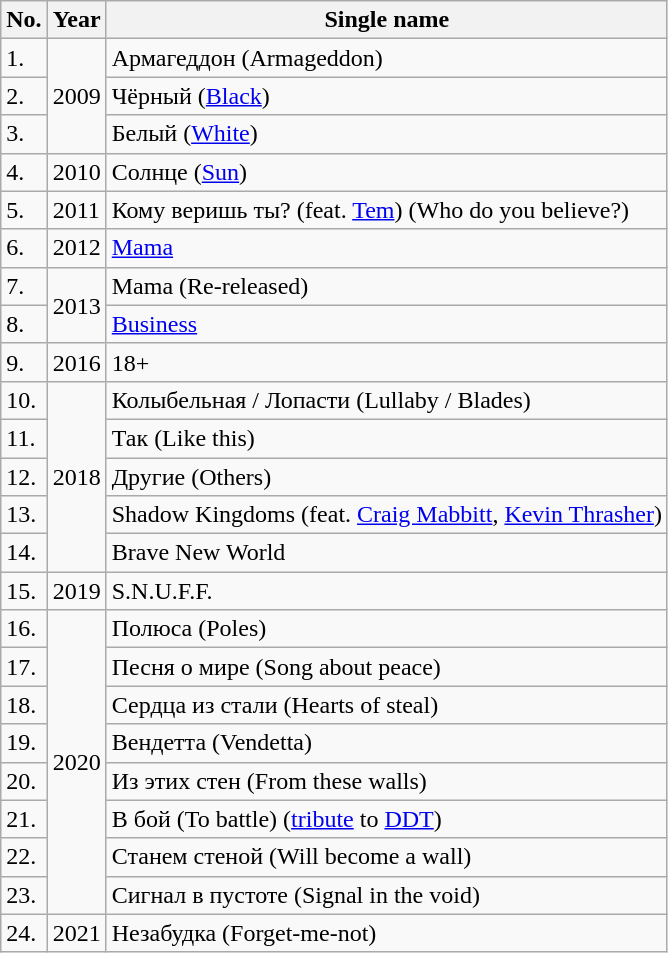<table class="wikitable">
<tr>
<th class="unsortable">No.</th>
<th>Year</th>
<th class="unsortable">Single name</th>
</tr>
<tr>
<td>1.</td>
<td rowspan="3">2009</td>
<td><span>Армагеддон</span> (Armageddon)</td>
</tr>
<tr>
<td>2.</td>
<td>Чёрный (<a href='#'>Black</a>)</td>
</tr>
<tr>
<td>3.</td>
<td>Белый (<a href='#'>White</a>)</td>
</tr>
<tr>
<td>4.</td>
<td>2010</td>
<td>Солнце (<a href='#'>Sun</a>)</td>
</tr>
<tr>
<td>5.</td>
<td>2011</td>
<td>Кому веришь ты? (feat. <a href='#'>Tem</a>) (Who do you believe?)</td>
</tr>
<tr>
<td>6.</td>
<td>2012</td>
<td><a href='#'>Mama</a></td>
</tr>
<tr>
<td>7.</td>
<td rowspan="2">2013</td>
<td>Mama (Re-released)</td>
</tr>
<tr>
<td>8.</td>
<td><a href='#'>Business</a></td>
</tr>
<tr>
<td>9.</td>
<td>2016</td>
<td>18+</td>
</tr>
<tr>
<td>10.</td>
<td rowspan="5">2018</td>
<td><span>Колыбельная / Лопасти</span> (Lullaby / Blades)</td>
</tr>
<tr>
<td>11.</td>
<td><span>Так</span> (Like this)</td>
</tr>
<tr>
<td>12.</td>
<td><span>Другие</span> (Others)</td>
</tr>
<tr>
<td>13.</td>
<td>Shadow Kingdoms (feat. <a href='#'>Craig Mabbitt</a>, <a href='#'>Kevin Thrasher</a>)</td>
</tr>
<tr>
<td>14.</td>
<td>Brave New World</td>
</tr>
<tr>
<td>15.</td>
<td>2019</td>
<td>S.N.U.F.F.</td>
</tr>
<tr>
<td>16.</td>
<td rowspan="8">2020</td>
<td><span>Полюса</span> (Poles)</td>
</tr>
<tr>
<td>17.</td>
<td><span>Песня о мире</span> (Song about peace)</td>
</tr>
<tr>
<td>18.</td>
<td><span>Сердца из стали</span> (Hearts of steal)</td>
</tr>
<tr>
<td>19.</td>
<td><span>Вендетта</span> (Vendetta)</td>
</tr>
<tr>
<td>20.</td>
<td><span>Из этих стен</span> (From these walls)</td>
</tr>
<tr>
<td>21.</td>
<td><span>В бой</span> (To battle) (<a href='#'>tribute</a> to <a href='#'>DDT</a>)</td>
</tr>
<tr>
<td>22.</td>
<td><span>Станем стеной</span> (Will become a wall)</td>
</tr>
<tr>
<td>23.</td>
<td><span>Сигнал в пустоте</span> (Signal in the void)</td>
</tr>
<tr>
<td>24.</td>
<td>2021</td>
<td><span>Незабудка</span> (Forget-me-not)</td>
</tr>
</table>
